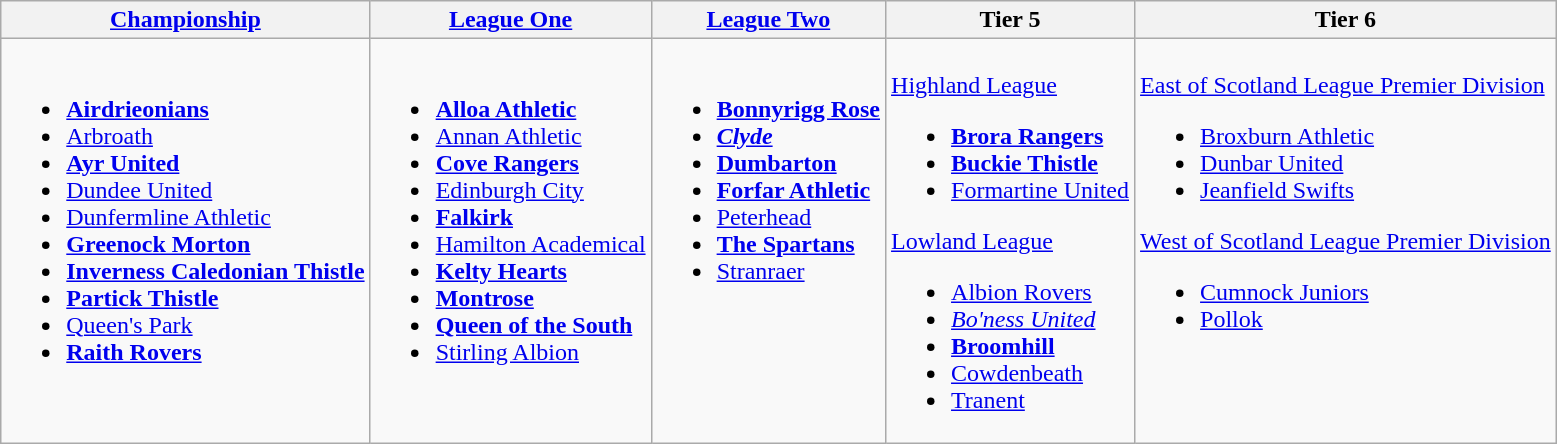<table class="wikitable" style="text-align:left">
<tr>
<th><a href='#'>Championship</a></th>
<th><a href='#'>League One</a></th>
<th><a href='#'>League Two</a></th>
<th>Tier 5</th>
<th>Tier 6</th>
</tr>
<tr>
<td valign="top"><br><ul><li><strong><a href='#'>Airdrieonians</a></strong></li><li><a href='#'>Arbroath</a></li><li><strong><a href='#'>Ayr United</a></strong></li><li><a href='#'>Dundee United</a></li><li><a href='#'>Dunfermline Athletic</a></li><li><strong><a href='#'>Greenock Morton</a></strong></li><li><strong><a href='#'>Inverness Caledonian Thistle</a></strong></li><li><strong><a href='#'>Partick Thistle</a></strong></li><li><a href='#'>Queen's Park</a></li><li><strong><a href='#'>Raith Rovers</a></strong></li></ul></td>
<td valign=top><br><ul><li><strong><a href='#'>Alloa Athletic</a></strong></li><li><a href='#'>Annan Athletic</a></li><li><strong><a href='#'>Cove Rangers</a></strong></li><li><a href='#'>Edinburgh City</a></li><li><strong><a href='#'>Falkirk</a></strong></li><li><a href='#'>Hamilton Academical</a></li><li><strong><a href='#'>Kelty Hearts</a></strong></li><li><strong><a href='#'>Montrose</a></strong></li><li><strong><a href='#'>Queen of the South</a></strong></li><li><a href='#'>Stirling Albion</a></li></ul></td>
<td valign=top><br><ul><li><strong><a href='#'>Bonnyrigg Rose</a></strong></li><li><strong><em><a href='#'>Clyde</a></em></strong></li><li><strong><a href='#'>Dumbarton</a></strong></li><li><strong><a href='#'>Forfar Athletic</a></strong></li><li><a href='#'>Peterhead</a></li><li><strong><a href='#'>The Spartans</a></strong></li><li><a href='#'>Stranraer</a></li></ul></td>
<td valign=top><br><a href='#'>Highland League</a><ul><li><strong><a href='#'>Brora Rangers</a></strong></li><li><strong><a href='#'>Buckie Thistle</a></strong></li><li><a href='#'>Formartine United</a></li></ul><a href='#'>Lowland League</a><ul><li><a href='#'>Albion Rovers</a></li><li><em><a href='#'>Bo'ness United</a></em></li><li><strong><a href='#'>Broomhill</a></strong></li><li><a href='#'>Cowdenbeath</a></li><li><a href='#'>Tranent</a></li></ul></td>
<td valign=top><br><a href='#'>East of Scotland League Premier Division</a><ul><li><a href='#'>Broxburn Athletic</a></li><li><a href='#'>Dunbar United</a></li><li><a href='#'>Jeanfield Swifts</a></li></ul><a href='#'>West of Scotland League Premier Division</a><ul><li><a href='#'>Cumnock Juniors</a></li><li><a href='#'>Pollok</a></li></ul></td>
</tr>
</table>
